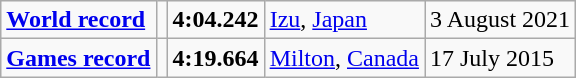<table class="wikitable">
<tr>
<td><a href='#'><strong>World record</strong></a></td>
<td></td>
<td><strong>4:04.242</strong></td>
<td><a href='#'>Izu</a>, <a href='#'>Japan</a></td>
<td>3 August 2021</td>
</tr>
<tr>
<td><strong><a href='#'>Games record</a></strong></td>
<td></td>
<td><strong>4:19.664</strong></td>
<td><a href='#'>Milton</a>, <a href='#'>Canada</a></td>
<td>17 July 2015</td>
</tr>
</table>
